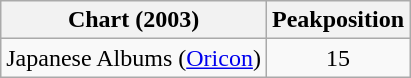<table class="wikitable">
<tr>
<th>Chart (2003)</th>
<th>Peakposition</th>
</tr>
<tr>
<td>Japanese Albums (<a href='#'>Oricon</a>)</td>
<td align="center">15</td>
</tr>
</table>
